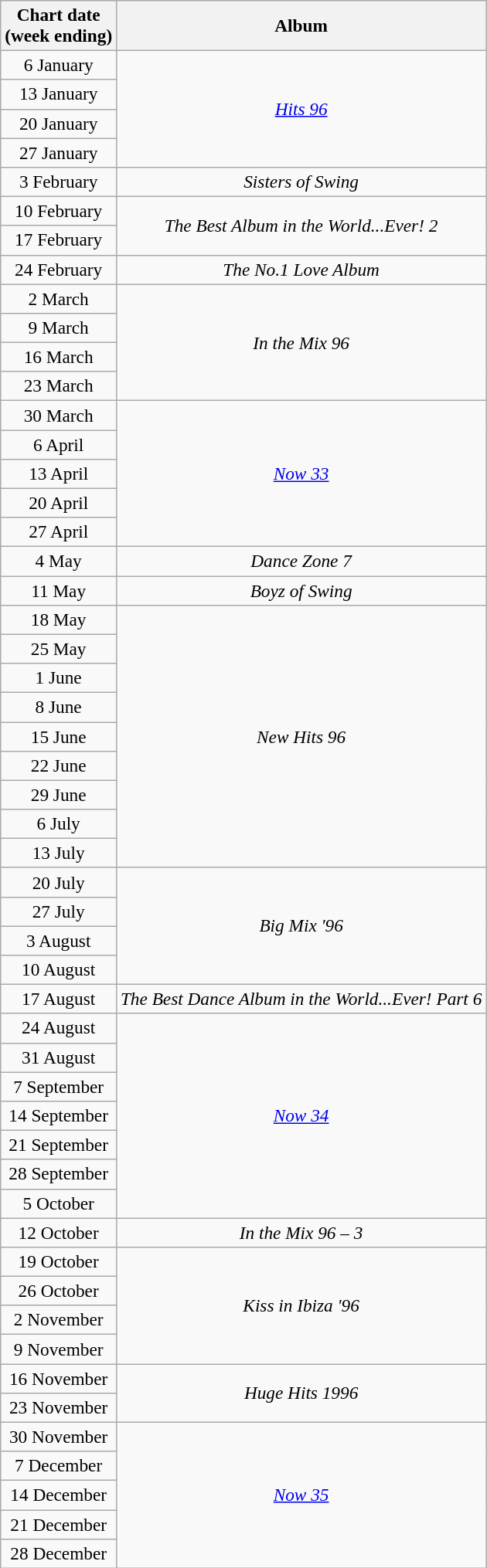<table class="wikitable" style="font-size:97%; text-align:center;">
<tr>
<th>Chart date<br>(week ending)</th>
<th>Album</th>
</tr>
<tr>
<td>6 January</td>
<td rowspan="4"><em><a href='#'>Hits 96</a></em></td>
</tr>
<tr>
<td>13 January</td>
</tr>
<tr>
<td>20 January</td>
</tr>
<tr>
<td>27 January</td>
</tr>
<tr>
<td>3 February</td>
<td><em>Sisters of Swing</em></td>
</tr>
<tr>
<td>10 February</td>
<td rowspan="2"><em>The Best Album in the World...Ever! 2</em></td>
</tr>
<tr>
<td>17 February</td>
</tr>
<tr>
<td>24 February</td>
<td><em>The No.1 Love Album</em></td>
</tr>
<tr>
<td>2 March</td>
<td rowspan="4"><em>In the Mix 96</em></td>
</tr>
<tr>
<td>9 March</td>
</tr>
<tr>
<td>16 March</td>
</tr>
<tr>
<td>23 March</td>
</tr>
<tr>
<td>30 March</td>
<td rowspan="5"><em><a href='#'>Now 33</a></em></td>
</tr>
<tr>
<td>6 April</td>
</tr>
<tr>
<td>13 April</td>
</tr>
<tr>
<td>20 April</td>
</tr>
<tr>
<td>27 April</td>
</tr>
<tr>
<td>4 May</td>
<td><em>Dance Zone 7</em></td>
</tr>
<tr>
<td>11 May</td>
<td><em>Boyz of Swing</em></td>
</tr>
<tr>
<td>18 May</td>
<td rowspan="9"><em>New Hits 96</em></td>
</tr>
<tr>
<td>25 May</td>
</tr>
<tr>
<td>1 June</td>
</tr>
<tr>
<td>8 June</td>
</tr>
<tr>
<td>15 June</td>
</tr>
<tr>
<td>22 June</td>
</tr>
<tr>
<td>29 June</td>
</tr>
<tr>
<td>6 July</td>
</tr>
<tr>
<td>13 July</td>
</tr>
<tr>
<td>20 July</td>
<td rowspan="4"><em>Big Mix '96</em></td>
</tr>
<tr>
<td>27 July</td>
</tr>
<tr>
<td>3 August</td>
</tr>
<tr>
<td>10 August</td>
</tr>
<tr>
<td>17 August</td>
<td><em>The Best Dance Album in the World...Ever! Part 6</em></td>
</tr>
<tr>
<td>24 August</td>
<td rowspan="7"><em><a href='#'>Now 34</a></em></td>
</tr>
<tr>
<td>31 August</td>
</tr>
<tr>
<td>7 September</td>
</tr>
<tr>
<td>14 September</td>
</tr>
<tr>
<td>21 September</td>
</tr>
<tr>
<td>28 September</td>
</tr>
<tr>
<td>5 October</td>
</tr>
<tr>
<td>12 October</td>
<td><em>In the Mix 96 – 3</em></td>
</tr>
<tr>
<td>19 October</td>
<td rowspan="4"><em>Kiss in Ibiza '96</em></td>
</tr>
<tr>
<td>26 October</td>
</tr>
<tr>
<td>2 November</td>
</tr>
<tr>
<td>9 November</td>
</tr>
<tr>
<td>16 November</td>
<td rowspan="2"><em>Huge Hits 1996</em></td>
</tr>
<tr>
<td>23 November</td>
</tr>
<tr>
<td>30 November</td>
<td rowspan="5"><em><a href='#'>Now 35</a></em></td>
</tr>
<tr>
<td>7 December</td>
</tr>
<tr>
<td>14 December</td>
</tr>
<tr>
<td>21 December</td>
</tr>
<tr>
<td>28 December</td>
</tr>
</table>
